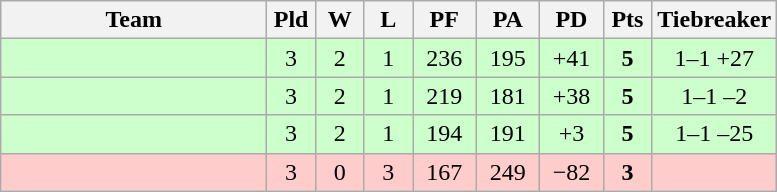<table class="wikitable" style="text-align:center;">
<tr>
<th width=170>Team</th>
<th width=25>Pld</th>
<th width=25>W</th>
<th width=25>L</th>
<th width=35>PF</th>
<th width=35>PA</th>
<th width=35>PD</th>
<th width=25>Pts</th>
<th width=50>Tiebreaker</th>
</tr>
<tr bgcolor=#ccffcc>
<td align="left"></td>
<td>3</td>
<td>2</td>
<td>1</td>
<td>236</td>
<td>195</td>
<td>+41</td>
<td><strong>5</strong></td>
<td>1–1 +27</td>
</tr>
<tr bgcolor=#ccffcc>
<td align="left"></td>
<td>3</td>
<td>2</td>
<td>1</td>
<td>219</td>
<td>181</td>
<td>+38</td>
<td><strong>5</strong></td>
<td>1–1 –2</td>
</tr>
<tr bgcolor=#ccffcc>
<td align="left"></td>
<td>3</td>
<td>2</td>
<td>1</td>
<td>194</td>
<td>191</td>
<td>+3</td>
<td><strong>5</strong></td>
<td>1–1 –25</td>
</tr>
<tr bgcolor=#ffcccc>
<td align="left"></td>
<td>3</td>
<td>0</td>
<td>3</td>
<td>167</td>
<td>249</td>
<td>−82</td>
<td><strong>3</strong></td>
<td></td>
</tr>
</table>
